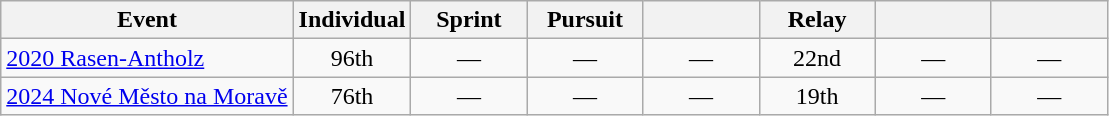<table class="wikitable" style="text-align: center;">
<tr ">
<th>Event</th>
<th style="width:70px;">Individual</th>
<th style="width:70px;">Sprint</th>
<th style="width:70px;">Pursuit</th>
<th style="width:70px;"></th>
<th style="width:70px;">Relay</th>
<th style="width:70px;"></th>
<th style="width:70px;"></th>
</tr>
<tr>
<td align=left> <a href='#'>2020 Rasen-Antholz</a></td>
<td>96th</td>
<td>—</td>
<td>—</td>
<td>—</td>
<td>22nd</td>
<td>—</td>
<td>—</td>
</tr>
<tr>
<td align=left> <a href='#'>2024 Nové Město na Moravě</a></td>
<td>76th</td>
<td>—</td>
<td>—</td>
<td>—</td>
<td>19th</td>
<td>—</td>
<td>—</td>
</tr>
</table>
